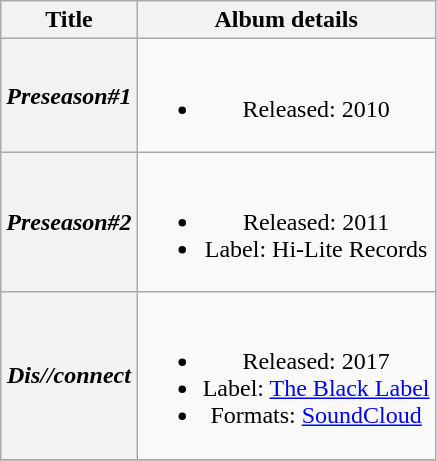<table class="wikitable plainrowheaders" style="text-align:center;">
<tr>
<th scope="col">Title</th>
<th scope="col">Album details</th>
</tr>
<tr>
<th scope="row"><em>Preseason#1</em></th>
<td><br><ul><li>Released: 2010</li></ul></td>
</tr>
<tr>
<th scope="row"><em>Preseason#2</em></th>
<td><br><ul><li>Released: 2011</li><li>Label: Hi-Lite Records</li></ul></td>
</tr>
<tr>
<th scope="row"><em>Dis//connect</em><br></th>
<td><br><ul><li>Released: 2017</li><li>Label: <a href='#'>The Black Label</a></li><li>Formats: <a href='#'>SoundCloud</a></li></ul></td>
</tr>
<tr>
</tr>
</table>
